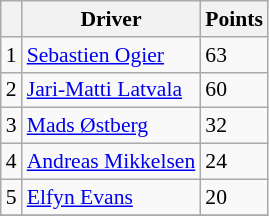<table class="wikitable" style="font-size: 90%;">
<tr>
<th></th>
<th>Driver</th>
<th>Points</th>
</tr>
<tr>
<td>1</td>
<td> <a href='#'>Sebastien Ogier</a></td>
<td>63</td>
</tr>
<tr>
<td>2</td>
<td> <a href='#'>Jari-Matti Latvala</a></td>
<td>60</td>
</tr>
<tr>
<td>3</td>
<td> <a href='#'>Mads Østberg</a></td>
<td>32</td>
</tr>
<tr>
<td>4</td>
<td> <a href='#'>Andreas Mikkelsen</a></td>
<td>24</td>
</tr>
<tr>
<td>5</td>
<td> <a href='#'>Elfyn Evans</a></td>
<td>20</td>
</tr>
<tr>
</tr>
</table>
